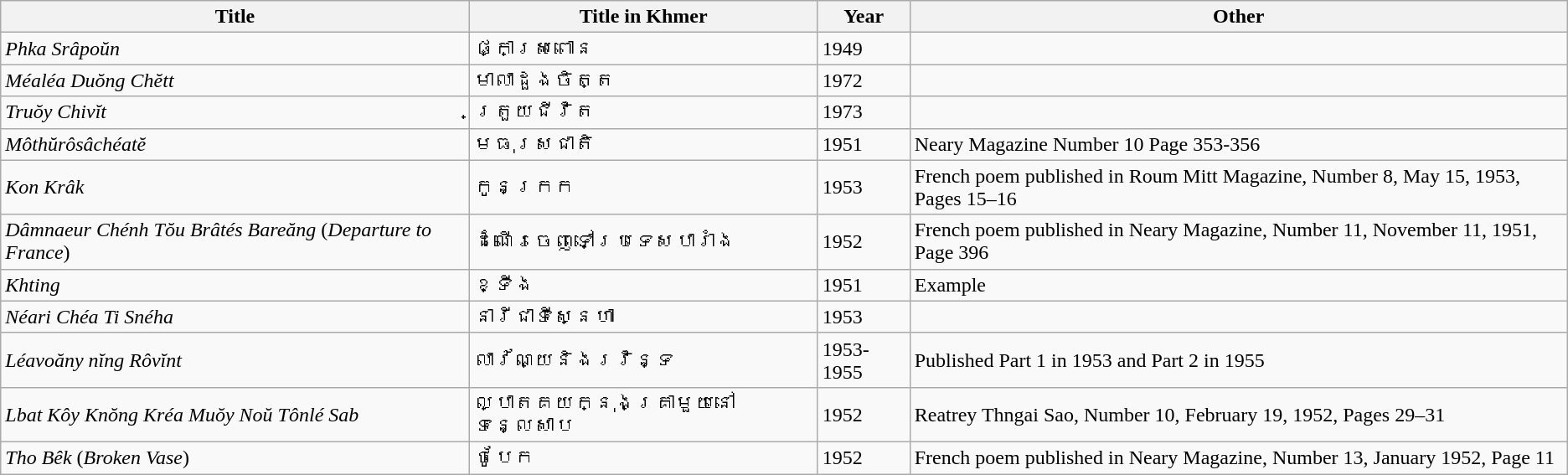<table class="wikitable">
<tr>
<th>Title</th>
<th>Title in Khmer</th>
<th>Year</th>
<th>Other</th>
</tr>
<tr>
<td><em>Phka Srâpoŭn</em></td>
<td>ផ្កាស្រពោន</td>
<td>1949</td>
<td></td>
</tr>
<tr>
<td><em>Méaléa Duŏng Chĕtt</em></td>
<td>មាលាដួងចិត្ត</td>
<td>1972</td>
<td></td>
</tr>
<tr>
<td><em>Truŏy Chivĭt</em></td>
<td>ត្រួយជីវិត</td>
<td>1973</td>
<td></td>
</tr>
<tr>
<td><em>Môthŭrôsâchéatĕ</em></td>
<td>មធុរសជាតិ</td>
<td>1951</td>
<td>Neary Magazine Number 10 Page 353-356</td>
</tr>
<tr>
<td><em>Kon Krâk</em></td>
<td>កូនក្រក</td>
<td>1953</td>
<td>French poem published in Roum Mitt Magazine, Number 8, May 15, 1953, Pages 15–16</td>
</tr>
<tr>
<td><em>Dâmnaeur Chénh Tŏu Brâtés Bareăng</em> (<em>Departure to France</em>)</td>
<td>ដំណើរចេញទៅប្រទេសបារាំង</td>
<td>1952</td>
<td>French poem published in Neary Magazine, Number 11, November 11, 1951, Page 396</td>
</tr>
<tr>
<td><em>Khting</em></td>
<td>ខ្ទីង</td>
<td>1951</td>
<td>Example</td>
</tr>
<tr>
<td><em>Néari Chéa Ti Snéha</em></td>
<td>នារីជាទីស្នេហា</td>
<td>1953</td>
<td></td>
</tr>
<tr>
<td><em>Léavoăny nĭng Rôvĭnt</em></td>
<td>លាវ័ណ្យនិងរវិន្ទ</td>
<td>1953-1955</td>
<td>Published Part 1 in 1953 and Part 2 in 1955</td>
</tr>
<tr>
<td><em>Lbat Kôy Knŏng Kréa Muŏy Noŭ Tônlé Sab</em></td>
<td>ល្បាតគយក្នុងគ្រាមួយនៅទន្លេសាប</td>
<td>1952</td>
<td>Reatrey Thngai Sao, Number 10, February 19, 1952, Pages 29–31</td>
</tr>
<tr>
<td><em>Tho Bêk</em> (<em>Broken Vase</em>)</td>
<td>ថូបែក</td>
<td>1952</td>
<td>French poem published in Neary Magazine, Number 13, January 1952, Page 11</td>
</tr>
</table>
